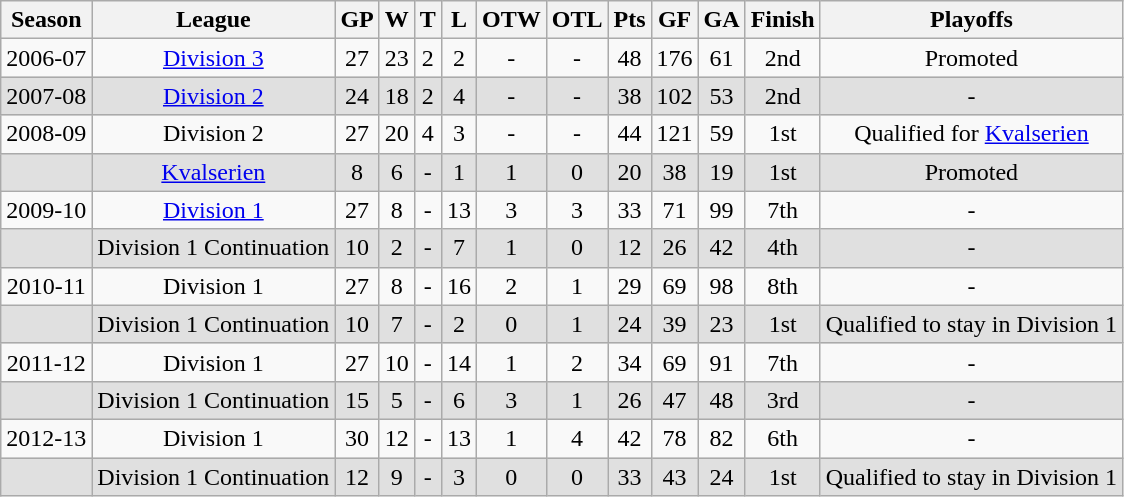<table class="wikitable" style="text-align:center;">
<tr>
<th>Season</th>
<th>League</th>
<th>GP</th>
<th>W</th>
<th>T</th>
<th>L</th>
<th>OTW</th>
<th>OTL</th>
<th>Pts</th>
<th>GF</th>
<th>GA</th>
<th>Finish</th>
<th>Playoffs</th>
</tr>
<tr>
<td>2006-07</td>
<td><a href='#'>Division 3</a></td>
<td>27</td>
<td>23</td>
<td>2</td>
<td>2</td>
<td>-</td>
<td>-</td>
<td>48</td>
<td>176</td>
<td>61</td>
<td>2nd</td>
<td>Promoted</td>
</tr>
<tr bgcolor="e0e0e0">
<td>2007-08</td>
<td><a href='#'>Division 2</a></td>
<td>24</td>
<td>18</td>
<td>2</td>
<td>4</td>
<td>-</td>
<td>-</td>
<td>38</td>
<td>102</td>
<td>53</td>
<td>2nd</td>
<td>-</td>
</tr>
<tr>
<td>2008-09</td>
<td>Division 2</td>
<td>27</td>
<td>20</td>
<td>4</td>
<td>3</td>
<td>-</td>
<td>-</td>
<td>44</td>
<td>121</td>
<td>59</td>
<td>1st</td>
<td>Qualified for <a href='#'>Kvalserien</a></td>
</tr>
<tr bgcolor="e0e0e0">
<td></td>
<td><a href='#'>Kvalserien</a></td>
<td>8</td>
<td>6</td>
<td>-</td>
<td>1</td>
<td>1</td>
<td>0</td>
<td>20</td>
<td>38</td>
<td>19</td>
<td>1st</td>
<td>Promoted</td>
</tr>
<tr>
<td>2009-10</td>
<td><a href='#'>Division 1</a></td>
<td>27</td>
<td>8</td>
<td>-</td>
<td>13</td>
<td>3</td>
<td>3</td>
<td>33</td>
<td>71</td>
<td>99</td>
<td>7th</td>
<td>-</td>
</tr>
<tr bgcolor="e0e0e0">
<td></td>
<td>Division 1 Continuation</td>
<td>10</td>
<td>2</td>
<td>-</td>
<td>7</td>
<td>1</td>
<td>0</td>
<td>12</td>
<td>26</td>
<td>42</td>
<td>4th</td>
<td>-</td>
</tr>
<tr>
<td>2010-11</td>
<td>Division 1</td>
<td>27</td>
<td>8</td>
<td>-</td>
<td>16</td>
<td>2</td>
<td>1</td>
<td>29</td>
<td>69</td>
<td>98</td>
<td>8th</td>
<td>-</td>
</tr>
<tr bgcolor="e0e0e0">
<td></td>
<td>Division 1 Continuation</td>
<td>10</td>
<td>7</td>
<td>-</td>
<td>2</td>
<td>0</td>
<td>1</td>
<td>24</td>
<td>39</td>
<td>23</td>
<td>1st</td>
<td>Qualified to stay in Division 1</td>
</tr>
<tr>
<td>2011-12</td>
<td>Division 1</td>
<td>27</td>
<td>10</td>
<td>-</td>
<td>14</td>
<td>1</td>
<td>2</td>
<td>34</td>
<td>69</td>
<td>91</td>
<td>7th</td>
<td>-</td>
</tr>
<tr bgcolor="e0e0e0">
<td></td>
<td>Division 1 Continuation</td>
<td>15</td>
<td>5</td>
<td>-</td>
<td>6</td>
<td>3</td>
<td>1</td>
<td>26</td>
<td>47</td>
<td>48</td>
<td>3rd</td>
<td>-</td>
</tr>
<tr>
<td>2012-13</td>
<td>Division 1</td>
<td>30</td>
<td>12</td>
<td>-</td>
<td>13</td>
<td>1</td>
<td>4</td>
<td>42</td>
<td>78</td>
<td>82</td>
<td>6th</td>
<td>-</td>
</tr>
<tr bgcolor="e0e0e0">
<td></td>
<td>Division 1 Continuation</td>
<td>12</td>
<td>9</td>
<td>-</td>
<td>3</td>
<td>0</td>
<td>0</td>
<td>33</td>
<td>43</td>
<td>24</td>
<td>1st</td>
<td>Qualified to stay in Division 1</td>
</tr>
</table>
